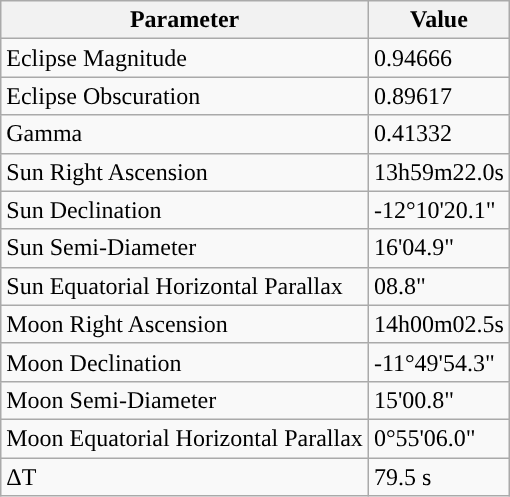<table class="wikitable">
<tr>
<th>Parameter</th>
<th>Value</th>
</tr>
<tr>
<td>Eclipse Magnitude</td>
<td>0.94666</td>
</tr>
<tr>
<td>Eclipse Obscuration</td>
<td>0.89617</td>
</tr>
<tr>
<td>Gamma</td>
<td>0.41332</td>
</tr>
<tr>
<td>Sun Right Ascension</td>
<td>13h59m22.0s</td>
</tr>
<tr>
<td>Sun Declination</td>
<td>-12°10'20.1"</td>
</tr>
<tr>
<td>Sun Semi-Diameter</td>
<td>16'04.9"</td>
</tr>
<tr>
<td>Sun Equatorial Horizontal Parallax</td>
<td>08.8"</td>
</tr>
<tr>
<td>Moon Right Ascension</td>
<td>14h00m02.5s</td>
</tr>
<tr>
<td>Moon Declination</td>
<td>-11°49'54.3"</td>
</tr>
<tr>
<td>Moon Semi-Diameter</td>
<td>15'00.8"</td>
</tr>
<tr>
<td>Moon Equatorial Horizontal Parallax</td>
<td>0°55'06.0"</td>
</tr>
<tr>
<td>ΔT</td>
<td>79.5 s</td>
</tr>
</table>
